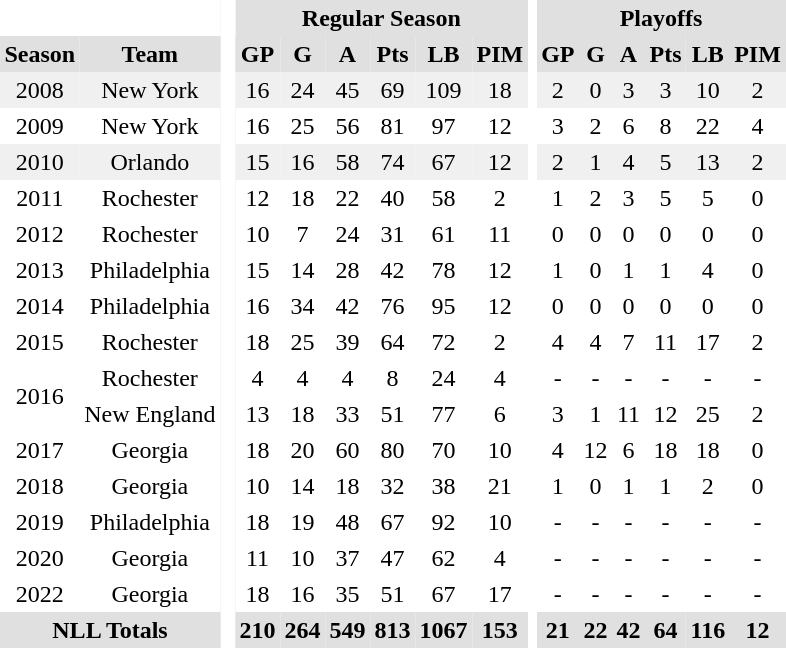<table BORDER="0" CELLPADDING="3" CELLSPACING="0">
<tr ALIGN="center" bgcolor="#e0e0e0">
<th colspan="2" bgcolor="#ffffff"> </th>
<th rowspan="95" bgcolor="#ffffff"> </th>
<th colspan="6">Regular Season</th>
<th rowspan="95" bgcolor="#ffffff"></th>
<th colspan="6">Playoffs</th>
</tr>
<tr ALIGN="center" bgcolor="#e0e0e0">
<th>Season</th>
<th>Team</th>
<th>GP</th>
<th>G</th>
<th>A</th>
<th>Pts</th>
<th>LB</th>
<th>PIM</th>
<th>GP</th>
<th>G</th>
<th>A</th>
<th>Pts</th>
<th>LB</th>
<th>PIM</th>
</tr>
<tr ALIGN="center" bgcolor="#f0f0f0">
<td>2008</td>
<td>New York</td>
<td>16</td>
<td>24</td>
<td>45</td>
<td>69</td>
<td>109</td>
<td>18</td>
<td>2</td>
<td>0</td>
<td>3</td>
<td>3</td>
<td>10</td>
<td>2</td>
</tr>
<tr ALIGN="center">
<td>2009</td>
<td>New York</td>
<td>16</td>
<td>25</td>
<td>56</td>
<td>81</td>
<td>97</td>
<td>12</td>
<td>3</td>
<td>2</td>
<td>6</td>
<td>8</td>
<td>22</td>
<td>4</td>
</tr>
<tr ALIGN="center" bgcolor="#f0f0f0">
<td>2010</td>
<td>Orlando</td>
<td>15</td>
<td>16</td>
<td>58</td>
<td>74</td>
<td>67</td>
<td>12</td>
<td>2</td>
<td>1</td>
<td>4</td>
<td>5</td>
<td>13</td>
<td>2</td>
</tr>
<tr ALIGN="center">
<td>2011</td>
<td>Rochester</td>
<td>12</td>
<td>18</td>
<td>22</td>
<td>40</td>
<td>58</td>
<td>2</td>
<td>1</td>
<td>2</td>
<td>3</td>
<td>5</td>
<td>5</td>
<td>0</td>
</tr>
<tr ALIGN="center">
<td>2012</td>
<td>Rochester</td>
<td>10</td>
<td>7</td>
<td>24</td>
<td>31</td>
<td>61</td>
<td>11</td>
<td>0</td>
<td>0</td>
<td>0</td>
<td>0</td>
<td>0</td>
<td>0</td>
</tr>
<tr ALIGN="center">
<td>2013</td>
<td>Philadelphia</td>
<td>15</td>
<td>14</td>
<td>28</td>
<td>42</td>
<td>78</td>
<td>12</td>
<td>1</td>
<td>0</td>
<td>1</td>
<td>1</td>
<td>4</td>
<td>0</td>
</tr>
<tr ALIGN="center">
<td>2014</td>
<td>Philadelphia</td>
<td>16</td>
<td>34</td>
<td>42</td>
<td>76</td>
<td>95</td>
<td>12</td>
<td>0</td>
<td>0</td>
<td>0</td>
<td>0</td>
<td>0</td>
<td>0</td>
</tr>
<tr align="center">
<td>2015</td>
<td>Rochester</td>
<td>18</td>
<td>25</td>
<td>39</td>
<td>64</td>
<td>72</td>
<td>2</td>
<td>4</td>
<td>4</td>
<td>7</td>
<td>11</td>
<td>17</td>
<td>2</td>
</tr>
<tr align="center">
<td rowspan="2">2016</td>
<td>Rochester</td>
<td>4</td>
<td>4</td>
<td>4</td>
<td>8</td>
<td>24</td>
<td>4</td>
<td>-</td>
<td>-</td>
<td>-</td>
<td>-</td>
<td>-</td>
<td>-</td>
</tr>
<tr align="center">
<td>New England</td>
<td>13</td>
<td>18</td>
<td>33</td>
<td>51</td>
<td>77</td>
<td>6</td>
<td>3</td>
<td>1</td>
<td>11</td>
<td>12</td>
<td>25</td>
<td>2</td>
</tr>
<tr align="center">
<td>2017</td>
<td>Georgia</td>
<td>18</td>
<td>20</td>
<td>60</td>
<td>80</td>
<td>70</td>
<td>10</td>
<td>4</td>
<td>12</td>
<td>6</td>
<td>18</td>
<td>18</td>
<td>0</td>
</tr>
<tr align="center">
<td>2018</td>
<td>Georgia</td>
<td>10</td>
<td>14</td>
<td>18</td>
<td>32</td>
<td>38</td>
<td>21</td>
<td>1</td>
<td>0</td>
<td>1</td>
<td>1</td>
<td>2</td>
<td>0</td>
</tr>
<tr align="center">
<td>2019</td>
<td>Philadelphia</td>
<td>18</td>
<td>19</td>
<td>48</td>
<td>67</td>
<td>92</td>
<td>10</td>
<td>-</td>
<td>-</td>
<td>-</td>
<td>-</td>
<td>-</td>
<td>-</td>
</tr>
<tr align="center">
<td>2020</td>
<td>Georgia</td>
<td>11</td>
<td>10</td>
<td>37</td>
<td>47</td>
<td>62</td>
<td>4</td>
<td>-</td>
<td>-</td>
<td>-</td>
<td>-</td>
<td>-</td>
<td>-</td>
</tr>
<tr align="center">
<td>2022</td>
<td>Georgia</td>
<td>18</td>
<td>16</td>
<td>35</td>
<td>51</td>
<td>67</td>
<td>17</td>
<td>-</td>
<td>-</td>
<td>-</td>
<td>-</td>
<td>-</td>
<td>-</td>
</tr>
<tr align="center" bgcolor="#e0e0e0">
<th colspan="2">NLL Totals</th>
<th>210</th>
<th>264</th>
<th>549</th>
<th>813</th>
<th>1067</th>
<th>153</th>
<th>21</th>
<th>22</th>
<th>42</th>
<th>64</th>
<th>116</th>
<th>12</th>
</tr>
</table>
